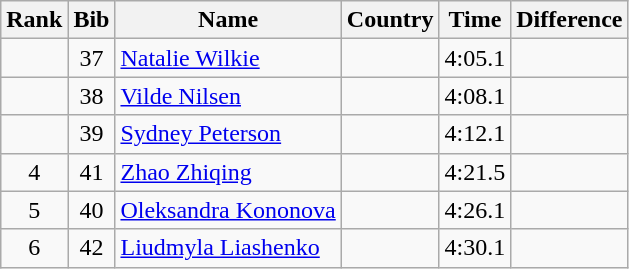<table class="wikitable sortable" style="text-align:center">
<tr>
<th>Rank</th>
<th>Bib</th>
<th>Name</th>
<th>Country</th>
<th>Time</th>
<th>Difference</th>
</tr>
<tr>
<td></td>
<td>37</td>
<td align="left"><a href='#'>Natalie Wilkie</a></td>
<td align="left"></td>
<td>4:05.1</td>
<td></td>
</tr>
<tr>
<td></td>
<td>38</td>
<td align="left"><a href='#'>Vilde Nilsen</a></td>
<td align="left"></td>
<td>4:08.1</td>
<td></td>
</tr>
<tr>
<td></td>
<td>39</td>
<td align="left"><a href='#'>Sydney Peterson</a></td>
<td align="left"></td>
<td>4:12.1</td>
<td></td>
</tr>
<tr>
<td>4</td>
<td>41</td>
<td align="left"><a href='#'>Zhao Zhiqing</a></td>
<td align="left"></td>
<td>4:21.5</td>
<td></td>
</tr>
<tr>
<td>5</td>
<td>40</td>
<td align="left"><a href='#'>Oleksandra Kononova</a></td>
<td align="left"></td>
<td>4:26.1</td>
<td></td>
</tr>
<tr>
<td>6</td>
<td>42</td>
<td align="left"><a href='#'>Liudmyla Liashenko</a></td>
<td align="left"></td>
<td>4:30.1</td>
<td></td>
</tr>
</table>
